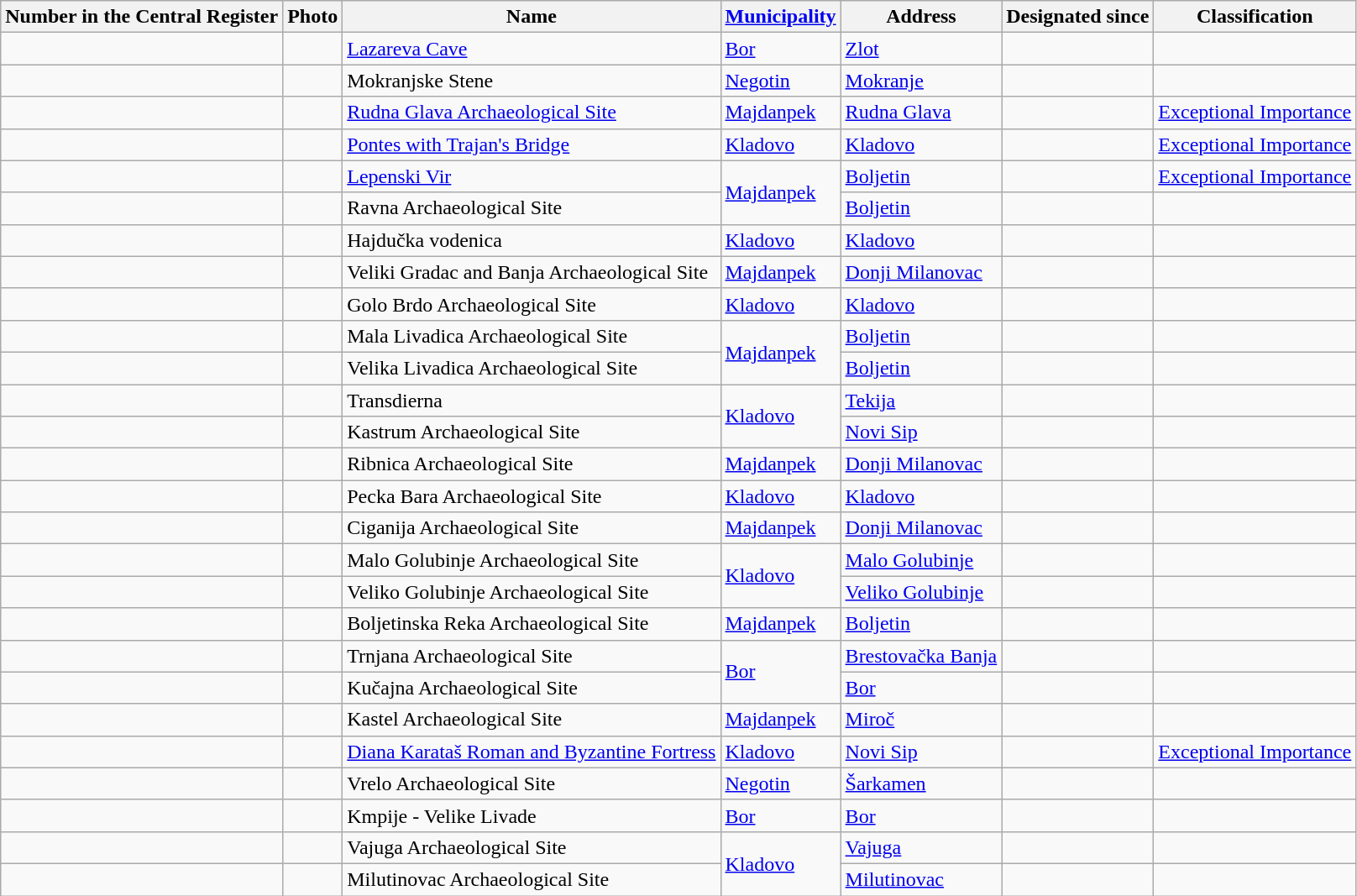<table class="wikitable sortable">
<tr>
<th>Number in the Central Register</th>
<th>Photo</th>
<th>Name</th>
<th><a href='#'>Municipality</a></th>
<th>Address</th>
<th>Designated since</th>
<th>Classification</th>
</tr>
<tr>
<td></td>
<td></td>
<td><a href='#'>Lazareva Cave</a></td>
<td><a href='#'>Bor</a></td>
<td><a href='#'>Zlot</a><br></td>
<td></td>
<td></td>
</tr>
<tr>
<td></td>
<td></td>
<td>Mokranjske Stene</td>
<td><a href='#'>Negotin</a></td>
<td><a href='#'>Mokranje</a><br></td>
<td></td>
<td></td>
</tr>
<tr>
<td></td>
<td></td>
<td><a href='#'>Rudna Glava Archaeological Site</a></td>
<td><a href='#'>Majdanpek</a></td>
<td><a href='#'>Rudna Glava</a><br></td>
<td></td>
<td><a href='#'>Exceptional Importance</a></td>
</tr>
<tr>
<td></td>
<td></td>
<td><a href='#'>Pontes with Trajan's Bridge</a></td>
<td><a href='#'>Kladovo</a></td>
<td><a href='#'>Kladovo</a><br></td>
<td></td>
<td><a href='#'>Exceptional Importance</a></td>
</tr>
<tr>
<td></td>
<td></td>
<td><a href='#'>Lepenski Vir</a></td>
<td rowspan="2"><a href='#'>Majdanpek</a></td>
<td><a href='#'>Boljetin</a><br></td>
<td></td>
<td><a href='#'>Exceptional Importance</a></td>
</tr>
<tr>
<td></td>
<td></td>
<td>Ravna Archaeological Site</td>
<td><a href='#'>Boljetin</a></td>
<td></td>
<td></td>
</tr>
<tr>
<td></td>
<td></td>
<td>Hajdučka vodenica</td>
<td><a href='#'>Kladovo</a></td>
<td><a href='#'>Kladovo</a><br></td>
<td></td>
<td></td>
</tr>
<tr>
<td></td>
<td></td>
<td>Veliki Gradac and Banja Archaeological Site</td>
<td><a href='#'>Majdanpek</a></td>
<td><a href='#'>Donji Milanovac</a></td>
<td></td>
<td></td>
</tr>
<tr>
<td></td>
<td></td>
<td>Golo Brdo Archaeological Site</td>
<td><a href='#'>Kladovo</a></td>
<td><a href='#'>Kladovo</a></td>
<td align="left"></td>
<td></td>
</tr>
<tr>
<td></td>
<td></td>
<td>Mala Livadica Archaeological Site</td>
<td rowspan="2"><a href='#'>Majdanpek</a></td>
<td><a href='#'>Boljetin</a></td>
<td></td>
<td></td>
</tr>
<tr>
<td></td>
<td></td>
<td>Velika Livadica Archaeological Site</td>
<td><a href='#'>Boljetin</a></td>
<td></td>
<td></td>
</tr>
<tr>
<td></td>
<td></td>
<td>Transdierna</td>
<td rowspan="2"><a href='#'>Kladovo</a></td>
<td><a href='#'>Tekija</a></td>
<td></td>
<td></td>
</tr>
<tr>
<td></td>
<td></td>
<td>Kastrum Archaeological Site</td>
<td><a href='#'>Novi Sip</a></td>
<td></td>
<td></td>
</tr>
<tr>
<td></td>
<td></td>
<td>Ribnica Archaeological Site</td>
<td><a href='#'>Majdanpek</a></td>
<td><a href='#'>Donji Milanovac</a></td>
<td></td>
<td></td>
</tr>
<tr>
<td></td>
<td></td>
<td>Pecka Bara Archaeological Site</td>
<td><a href='#'>Kladovo</a></td>
<td><a href='#'>Kladovo</a></td>
<td></td>
<td></td>
</tr>
<tr>
<td></td>
<td></td>
<td>Ciganija Archaeological Site</td>
<td><a href='#'>Majdanpek</a></td>
<td><a href='#'>Donji Milanovac</a></td>
<td></td>
<td></td>
</tr>
<tr>
<td></td>
<td></td>
<td>Malo Golubinje Archaeological Site</td>
<td rowspan="2"><a href='#'>Kladovo</a></td>
<td><a href='#'>Malo Golubinje</a></td>
<td></td>
<td></td>
</tr>
<tr>
<td></td>
<td></td>
<td>Veliko Golubinje Archaeological Site</td>
<td><a href='#'>Veliko Golubinje</a></td>
<td></td>
<td></td>
</tr>
<tr>
<td></td>
<td></td>
<td>Boljetinska Reka Archaeological Site</td>
<td><a href='#'>Majdanpek</a></td>
<td><a href='#'>Boljetin</a></td>
<td align="left"></td>
<td></td>
</tr>
<tr>
<td></td>
<td></td>
<td>Trnjana Archaeological Site</td>
<td rowspan="2"><a href='#'>Bor</a></td>
<td><a href='#'>Brestovačka Banja</a><br></td>
<td></td>
<td></td>
</tr>
<tr>
<td></td>
<td></td>
<td>Kučajna Archaeological Site</td>
<td><a href='#'>Bor</a><br></td>
<td></td>
<td></td>
</tr>
<tr>
<td></td>
<td></td>
<td>Kastel Archaeological Site</td>
<td><a href='#'>Majdanpek</a></td>
<td><a href='#'>Miroč</a><br></td>
<td></td>
<td></td>
</tr>
<tr>
<td></td>
<td></td>
<td><a href='#'>Diana Karataš Roman and Byzantine Fortress</a></td>
<td><a href='#'>Kladovo</a></td>
<td><a href='#'>Novi Sip</a><br></td>
<td align="left"></td>
<td><a href='#'>Exceptional Importance</a></td>
</tr>
<tr>
<td></td>
<td></td>
<td>Vrelo Archaeological Site</td>
<td><a href='#'>Negotin</a></td>
<td><a href='#'>Šarkamen</a><br></td>
<td></td>
<td></td>
</tr>
<tr>
<td></td>
<td></td>
<td>Kmpije - Velike Livade</td>
<td><a href='#'>Bor</a></td>
<td><a href='#'>Bor</a><br></td>
<td></td>
<td></td>
</tr>
<tr>
<td></td>
<td></td>
<td>Vajuga Archaeological Site</td>
<td rowspan="2"><a href='#'>Kladovo</a></td>
<td><a href='#'>Vajuga</a><br></td>
<td></td>
<td></td>
</tr>
<tr>
<td></td>
<td></td>
<td>Milutinovac Archaeological Site</td>
<td><a href='#'>Milutinovac</a><br></td>
<td></td>
<td></td>
</tr>
</table>
